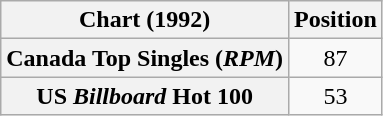<table class="wikitable plainrowheaders" style="text-align:center">
<tr>
<th scope="col">Chart (1992)</th>
<th scope="col">Position</th>
</tr>
<tr>
<th scope="row">Canada Top Singles (<em>RPM</em>)</th>
<td>87</td>
</tr>
<tr>
<th scope="row">US <em>Billboard</em> Hot 100</th>
<td>53</td>
</tr>
</table>
